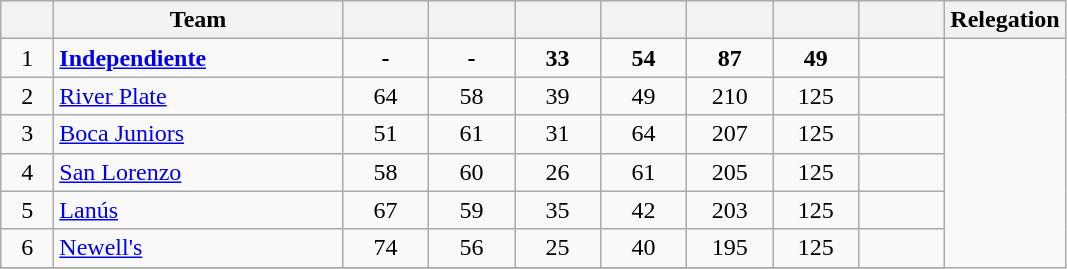<table class="wikitable" style="text-align: center;">
<tr>
<th width=28><br></th>
<th width=185>Team</th>
<th width=50></th>
<th width=50></th>
<th width=50></th>
<th width=50></th>
<th width=50></th>
<th width=50></th>
<th width=50><br></th>
<th>Relegation</th>
</tr>
<tr>
<td>1</td>
<td align="left"><strong><a href='#'>Independiente</a></strong></td>
<td><strong>-</strong></td>
<td><strong>-</strong></td>
<td><strong>33</strong></td>
<td><strong>54</strong></td>
<td><strong>87</strong></td>
<td><strong>49</strong></td>
<td><strong></strong></td>
</tr>
<tr>
<td>2</td>
<td align="left"><a href='#'>River Plate</a></td>
<td>64</td>
<td>58</td>
<td>39</td>
<td>49</td>
<td>210</td>
<td>125</td>
<td></td>
</tr>
<tr>
<td>3</td>
<td align="left"><a href='#'>Boca Juniors</a></td>
<td>51</td>
<td>61</td>
<td>31</td>
<td>64</td>
<td>207</td>
<td>125</td>
<td></td>
</tr>
<tr>
<td>4</td>
<td align="left"><a href='#'>San Lorenzo</a></td>
<td>58</td>
<td>60</td>
<td>26</td>
<td>61</td>
<td>205</td>
<td>125</td>
<td></td>
</tr>
<tr>
<td>5</td>
<td align="left"><a href='#'>Lanús</a></td>
<td>67</td>
<td>59</td>
<td>35</td>
<td>42</td>
<td>203</td>
<td>125</td>
<td></td>
</tr>
<tr>
<td>6</td>
<td align="left"><a href='#'>Newell's</a></td>
<td>74</td>
<td>56</td>
<td>25</td>
<td>40</td>
<td>195</td>
<td>125</td>
<td></td>
</tr>
<tr>
</tr>
</table>
